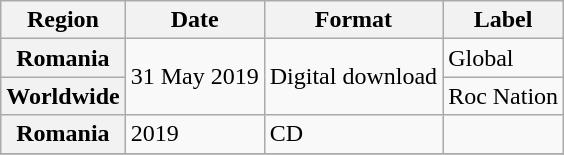<table class="wikitable plainrowheaders">
<tr>
<th>Region</th>
<th>Date</th>
<th>Format</th>
<th>Label</th>
</tr>
<tr>
<th scope="row">Romania</th>
<td rowspan="2">31 May 2019</td>
<td rowspan="2">Digital download</td>
<td>Global</td>
</tr>
<tr>
<th scope="row">Worldwide</th>
<td>Roc Nation</td>
</tr>
<tr>
<th scope="row">Romania</th>
<td>2019</td>
<td>CD</td>
<td></td>
</tr>
<tr>
</tr>
</table>
